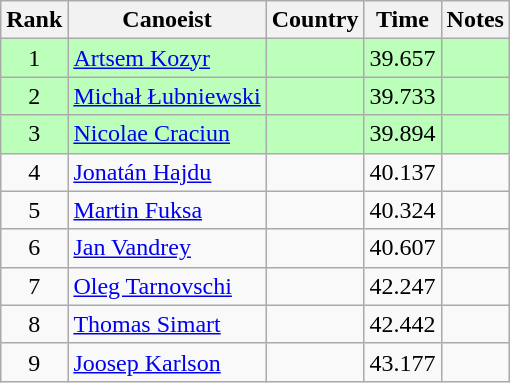<table class="wikitable" style="text-align:center">
<tr>
<th>Rank</th>
<th>Canoeist</th>
<th>Country</th>
<th>Time</th>
<th>Notes</th>
</tr>
<tr bgcolor=bbffbb>
<td>1</td>
<td align="left"><a href='#'>Artsem Kozyr</a></td>
<td align="left"></td>
<td>39.657</td>
<td></td>
</tr>
<tr bgcolor=bbffbb>
<td>2</td>
<td align="left"><a href='#'>Michał Łubniewski</a></td>
<td align="left"></td>
<td>39.733</td>
<td></td>
</tr>
<tr bgcolor=bbffbb>
<td>3</td>
<td align="left"><a href='#'>Nicolae Craciun</a></td>
<td align="left"></td>
<td>39.894</td>
<td></td>
</tr>
<tr>
<td>4</td>
<td align="left"><a href='#'>Jonatán Hajdu</a></td>
<td align="left"></td>
<td>40.137</td>
<td></td>
</tr>
<tr>
<td>5</td>
<td align="left"><a href='#'>Martin Fuksa</a></td>
<td align="left"></td>
<td>40.324</td>
<td></td>
</tr>
<tr>
<td>6</td>
<td align="left"><a href='#'>Jan Vandrey</a></td>
<td align="left"></td>
<td>40.607</td>
<td></td>
</tr>
<tr>
<td>7</td>
<td align="left"><a href='#'>Oleg Tarnovschi</a></td>
<td align="left"></td>
<td>42.247</td>
<td></td>
</tr>
<tr>
<td>8</td>
<td align="left"><a href='#'>Thomas Simart</a></td>
<td align="left"></td>
<td>42.442</td>
<td></td>
</tr>
<tr>
<td>9</td>
<td align="left"><a href='#'>Joosep Karlson</a></td>
<td align="left"></td>
<td>43.177</td>
<td></td>
</tr>
</table>
